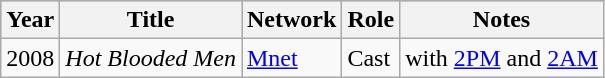<table class="wikitable">
<tr style="background:#b0c4de; text-align:center;">
<th>Year</th>
<th>Title</th>
<th>Network</th>
<th>Role</th>
<th>Notes</th>
</tr>
<tr>
<td>2008</td>
<td><em>Hot Blooded Men</em></td>
<td><a href='#'>Mnet</a></td>
<td>Cast</td>
<td>with <a href='#'>2PM</a> and <a href='#'>2AM</a></td>
</tr>
</table>
